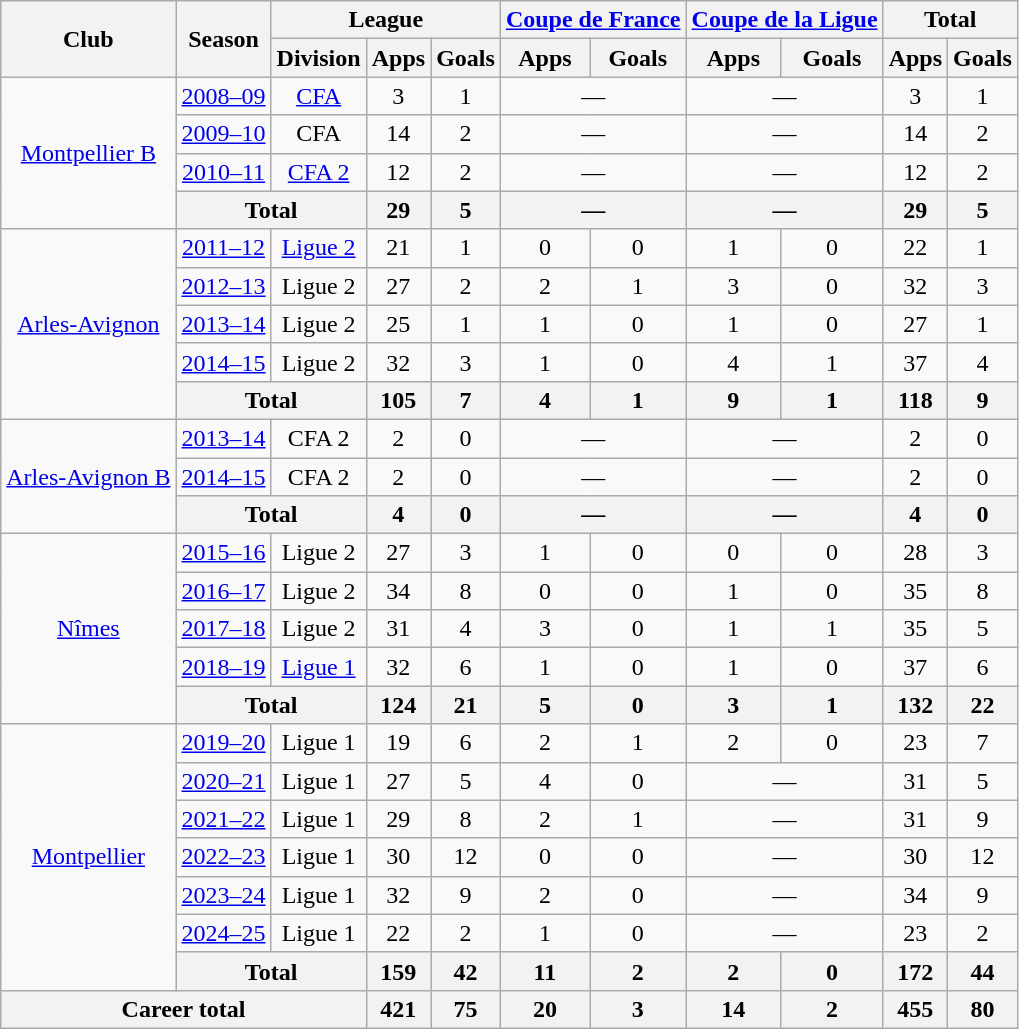<table class="wikitable" style="text-align: center">
<tr>
<th rowspan="2">Club</th>
<th rowspan="2">Season</th>
<th colspan="3">League</th>
<th colspan="2"><a href='#'>Coupe de France</a></th>
<th colspan="2"><a href='#'>Coupe de la Ligue</a></th>
<th colspan="2">Total</th>
</tr>
<tr>
<th>Division</th>
<th>Apps</th>
<th>Goals</th>
<th>Apps</th>
<th>Goals</th>
<th>Apps</th>
<th>Goals</th>
<th>Apps</th>
<th>Goals</th>
</tr>
<tr>
<td rowspan="4"><a href='#'>Montpellier B</a></td>
<td><a href='#'>2008–09</a></td>
<td><a href='#'>CFA</a></td>
<td>3</td>
<td>1</td>
<td colspan="2">—</td>
<td colspan="2">—</td>
<td>3</td>
<td>1</td>
</tr>
<tr>
<td><a href='#'>2009–10</a></td>
<td>CFA</td>
<td>14</td>
<td>2</td>
<td colspan="2">—</td>
<td colspan="2">—</td>
<td>14</td>
<td>2</td>
</tr>
<tr>
<td><a href='#'>2010–11</a></td>
<td><a href='#'>CFA 2</a></td>
<td>12</td>
<td>2</td>
<td colspan="2">—</td>
<td colspan="2">—</td>
<td>12</td>
<td>2</td>
</tr>
<tr>
<th colspan="2">Total</th>
<th>29</th>
<th>5</th>
<th colspan="2">—</th>
<th colspan="2">—</th>
<th>29</th>
<th>5</th>
</tr>
<tr>
<td rowspan="5"><a href='#'>Arles-Avignon</a></td>
<td><a href='#'>2011–12</a></td>
<td><a href='#'>Ligue 2</a></td>
<td>21</td>
<td>1</td>
<td>0</td>
<td>0</td>
<td>1</td>
<td>0</td>
<td>22</td>
<td>1</td>
</tr>
<tr>
<td><a href='#'>2012–13</a></td>
<td>Ligue 2</td>
<td>27</td>
<td>2</td>
<td>2</td>
<td>1</td>
<td>3</td>
<td>0</td>
<td>32</td>
<td>3</td>
</tr>
<tr>
<td><a href='#'>2013–14</a></td>
<td>Ligue 2</td>
<td>25</td>
<td>1</td>
<td>1</td>
<td>0</td>
<td>1</td>
<td>0</td>
<td>27</td>
<td>1</td>
</tr>
<tr>
<td><a href='#'>2014–15</a></td>
<td>Ligue 2</td>
<td>32</td>
<td>3</td>
<td>1</td>
<td>0</td>
<td>4</td>
<td>1</td>
<td>37</td>
<td>4</td>
</tr>
<tr>
<th colspan="2">Total</th>
<th>105</th>
<th>7</th>
<th>4</th>
<th>1</th>
<th>9</th>
<th>1</th>
<th>118</th>
<th>9</th>
</tr>
<tr>
<td rowspan="3"><a href='#'>Arles-Avignon B</a></td>
<td><a href='#'>2013–14</a></td>
<td>CFA 2</td>
<td>2</td>
<td>0</td>
<td colspan="2">—</td>
<td colspan="2">—</td>
<td>2</td>
<td>0</td>
</tr>
<tr>
<td><a href='#'>2014–15</a></td>
<td>CFA 2</td>
<td>2</td>
<td>0</td>
<td colspan="2">—</td>
<td colspan="2">—</td>
<td>2</td>
<td>0</td>
</tr>
<tr>
<th colspan="2">Total</th>
<th>4</th>
<th>0</th>
<th colspan="2">—</th>
<th colspan="2">—</th>
<th>4</th>
<th>0</th>
</tr>
<tr>
<td rowspan="5"><a href='#'>Nîmes</a></td>
<td><a href='#'>2015–16</a></td>
<td>Ligue 2</td>
<td>27</td>
<td>3</td>
<td>1</td>
<td>0</td>
<td>0</td>
<td>0</td>
<td>28</td>
<td>3</td>
</tr>
<tr>
<td><a href='#'>2016–17</a></td>
<td>Ligue 2</td>
<td>34</td>
<td>8</td>
<td>0</td>
<td>0</td>
<td>1</td>
<td>0</td>
<td>35</td>
<td>8</td>
</tr>
<tr>
<td><a href='#'>2017–18</a></td>
<td>Ligue 2</td>
<td>31</td>
<td>4</td>
<td>3</td>
<td>0</td>
<td>1</td>
<td>1</td>
<td>35</td>
<td>5</td>
</tr>
<tr>
<td><a href='#'>2018–19</a></td>
<td><a href='#'>Ligue 1</a></td>
<td>32</td>
<td>6</td>
<td>1</td>
<td>0</td>
<td>1</td>
<td>0</td>
<td>37</td>
<td>6</td>
</tr>
<tr>
<th colspan="2">Total</th>
<th>124</th>
<th>21</th>
<th>5</th>
<th>0</th>
<th>3</th>
<th>1</th>
<th>132</th>
<th>22</th>
</tr>
<tr>
<td rowspan="7"><a href='#'>Montpellier</a></td>
<td><a href='#'>2019–20</a></td>
<td>Ligue 1</td>
<td>19</td>
<td>6</td>
<td>2</td>
<td>1</td>
<td>2</td>
<td>0</td>
<td>23</td>
<td>7</td>
</tr>
<tr>
<td><a href='#'>2020–21</a></td>
<td>Ligue 1</td>
<td>27</td>
<td>5</td>
<td>4</td>
<td>0</td>
<td colspan="2">—</td>
<td>31</td>
<td>5</td>
</tr>
<tr>
<td><a href='#'>2021–22</a></td>
<td>Ligue 1</td>
<td>29</td>
<td>8</td>
<td>2</td>
<td>1</td>
<td colspan="2">—</td>
<td>31</td>
<td>9</td>
</tr>
<tr>
<td><a href='#'>2022–23</a></td>
<td>Ligue 1</td>
<td>30</td>
<td>12</td>
<td>0</td>
<td>0</td>
<td colspan="2">—</td>
<td>30</td>
<td>12</td>
</tr>
<tr>
<td><a href='#'>2023–24</a></td>
<td>Ligue 1</td>
<td>32</td>
<td>9</td>
<td>2</td>
<td>0</td>
<td colspan="2">—</td>
<td>34</td>
<td>9</td>
</tr>
<tr>
<td><a href='#'>2024–25</a></td>
<td>Ligue 1</td>
<td>22</td>
<td>2</td>
<td>1</td>
<td>0</td>
<td colspan="2">—</td>
<td>23</td>
<td>2</td>
</tr>
<tr>
<th colspan="2">Total</th>
<th>159</th>
<th>42</th>
<th>11</th>
<th>2</th>
<th>2</th>
<th>0</th>
<th>172</th>
<th>44</th>
</tr>
<tr>
<th colspan="3">Career total</th>
<th>421</th>
<th>75</th>
<th>20</th>
<th>3</th>
<th>14</th>
<th>2</th>
<th>455</th>
<th>80</th>
</tr>
</table>
